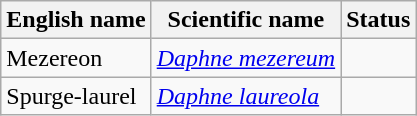<table class="wikitable" |>
<tr>
<th>English name</th>
<th>Scientific name</th>
<th>Status</th>
</tr>
<tr>
<td>Mezereon</td>
<td><em><a href='#'>Daphne mezereum</a></em></td>
<td></td>
</tr>
<tr>
<td>Spurge-laurel</td>
<td><em><a href='#'>Daphne laureola</a></em></td>
<td></td>
</tr>
</table>
